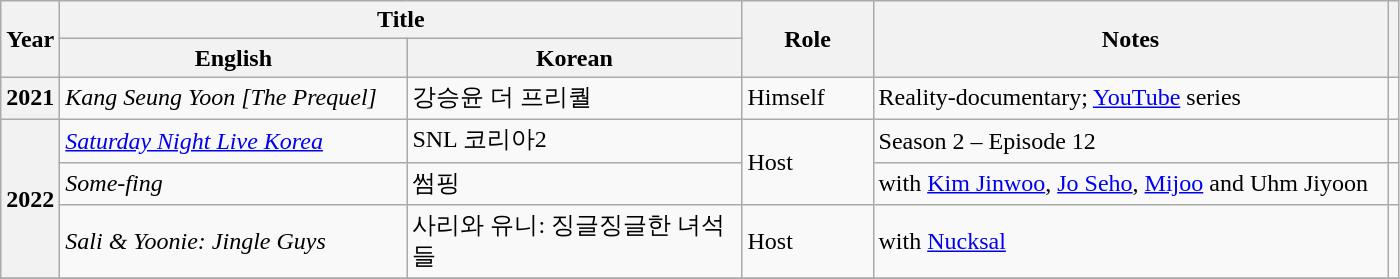<table class="wikitable sortable plainrowheaders">
<tr>
<th scope="col" rowspan="2">Year</th>
<th scope="col" colspan="2">Title</th>
<th scope="col" rowspan="2" style="width:5em;">Role</th>
<th scope="col" rowspan="2" style="width:21em;">Notes</th>
<th scope="col" rowspan="2" class="unsortable"></th>
</tr>
<tr>
<th scope="col" style="width:14em;">English</th>
<th scope="col" style="width:13.5em;">Korean</th>
</tr>
<tr>
<th scope="row">2021</th>
<td><em>Kang Seung Yoon [The Prequel]</em></td>
<td>강승윤 더 프리퀄</td>
<td>Himself</td>
<td>Reality-documentary; <a href='#'>YouTube</a> series</td>
<td style="text-align:center"></td>
</tr>
<tr>
<th scope="row" rowspan=3>2022</th>
<td><em><a href='#'>Saturday Night Live Korea</a></em></td>
<td>SNL 코리아2</td>
<td rowspan=2>Host</td>
<td>Season 2 – Episode 12</td>
<td style="text-align:center"></td>
</tr>
<tr>
<td><em>Some-fing</em></td>
<td>썸핑</td>
<td>with <a href='#'>Kim Jinwoo</a>, <a href='#'>Jo Seho</a>, <a href='#'>Mijoo</a> and Uhm Jiyoon</td>
<td style="text-align:center"></td>
</tr>
<tr>
<td><em>Sali & Yoonie: Jingle Guys</em></td>
<td>사리와 유니: 징글징글한 녀석들</td>
<td>Host</td>
<td>with <a href='#'>Nucksal</a></td>
<td style="text-align:center"></td>
</tr>
<tr>
</tr>
</table>
